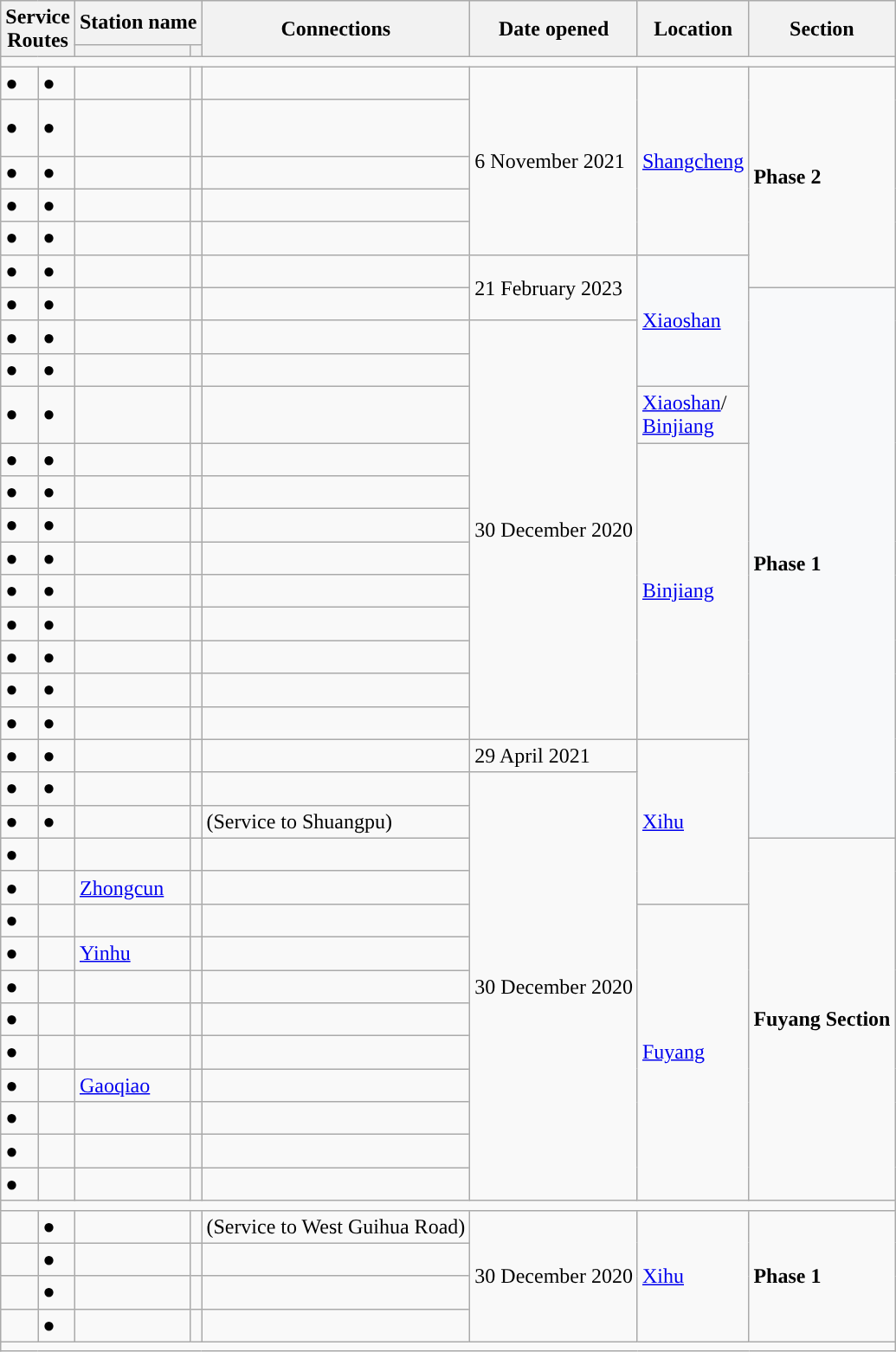<table class="wikitable">
<tr>
<th colspan="2" rowspan="2">Service<br>Routes</th>
<th colspan="2">Station name</th>
<th rowspan="2">Connections</th>
<th rowspan="2">Date opened</th>
<th rowspan="2">Location</th>
<th rowspan="2">Section</th>
</tr>
<tr>
<th></th>
<th></th>
</tr>
<tr style="background:#">
<td colspan="8"></td>
</tr>
<tr>
<td>●</td>
<td>●</td>
<td></td>
<td></td>
<td></td>
<td rowspan="5">6 November 2021</td>
<td rowspan="5"><a href='#'>Shangcheng</a></td>
<td rowspan="6"><strong>Phase 2</strong></td>
</tr>
<tr>
<td>●</td>
<td>●</td>
<td></td>
<td></td>
<td><br><br>  </td>
</tr>
<tr>
<td>●</td>
<td>●</td>
<td></td>
<td></td>
<td></td>
</tr>
<tr>
<td>●</td>
<td>●</td>
<td></td>
<td></td>
<td></td>
</tr>
<tr>
<td>●</td>
<td>●</td>
<td></td>
<td></td>
<td></td>
</tr>
<tr>
<td>●</td>
<td>●</td>
<td></td>
<td></td>
<td></td>
<td rowspan="2">21 February 2023</td>
<td style="background:#F8F9FA;" rowspan="4"><a href='#'>Xiaoshan</a></td>
</tr>
<tr>
<td>●</td>
<td>●</td>
<td></td>
<td></td>
<td></td>
<td style="background:#F8F9FA;" rowspan="16"><strong>Phase 1</strong></td>
</tr>
<tr>
<td>●</td>
<td>●</td>
<td></td>
<td></td>
<td></td>
<td rowspan="12">30 December 2020</td>
</tr>
<tr>
<td>●</td>
<td>●</td>
<td></td>
<td></td>
<td></td>
</tr>
<tr>
<td>●</td>
<td>●</td>
<td></td>
<td></td>
<td></td>
<td><a href='#'>Xiaoshan</a>/<br><a href='#'>Binjiang</a></td>
</tr>
<tr>
<td>●</td>
<td>●</td>
<td></td>
<td></td>
<td></td>
<td rowspan="9"><a href='#'>Binjiang</a></td>
</tr>
<tr>
<td>●</td>
<td>●</td>
<td></td>
<td></td>
<td></td>
</tr>
<tr>
<td>●</td>
<td>●</td>
<td></td>
<td></td>
<td></td>
</tr>
<tr>
<td>●</td>
<td>●</td>
<td></td>
<td></td>
<td></td>
</tr>
<tr>
<td>●</td>
<td>●</td>
<td></td>
<td></td>
<td></td>
</tr>
<tr>
<td>●</td>
<td>●</td>
<td></td>
<td></td>
<td></td>
</tr>
<tr>
<td>●</td>
<td>●</td>
<td></td>
<td></td>
<td></td>
</tr>
<tr>
<td>●</td>
<td>●</td>
<td></td>
<td></td>
<td></td>
</tr>
<tr>
<td>●</td>
<td>●</td>
<td></td>
<td></td>
<td></td>
</tr>
<tr>
<td>●</td>
<td>●</td>
<td></td>
<td></td>
<td></td>
<td>29 April 2021</td>
<td rowspan="5"><a href='#'>Xihu</a></td>
</tr>
<tr>
<td>●</td>
<td>●</td>
<td></td>
<td></td>
<td></td>
<td rowspan="13">30 December 2020</td>
</tr>
<tr>
<td>●</td>
<td>●</td>
<td></td>
<td></td>
<td> (Service to Shuangpu)</td>
</tr>
<tr>
<td>●</td>
<td></td>
<td></td>
<td></td>
<td></td>
<td rowspan="11"><strong>Fuyang Section</strong></td>
</tr>
<tr>
<td>●</td>
<td></td>
<td><a href='#'>Zhongcun</a></td>
<td></td>
<td></td>
</tr>
<tr>
<td>●</td>
<td></td>
<td></td>
<td></td>
<td></td>
<td rowspan="9"><a href='#'>Fuyang</a></td>
</tr>
<tr>
<td>●</td>
<td></td>
<td><a href='#'>Yinhu</a></td>
<td></td>
<td></td>
</tr>
<tr>
<td>●</td>
<td></td>
<td></td>
<td></td>
<td></td>
</tr>
<tr>
<td>●</td>
<td></td>
<td></td>
<td></td>
<td></td>
</tr>
<tr>
<td>●</td>
<td></td>
<td></td>
<td></td>
<td></td>
</tr>
<tr>
<td>●</td>
<td></td>
<td><a href='#'>Gaoqiao</a></td>
<td></td>
<td></td>
</tr>
<tr>
<td>●</td>
<td></td>
<td></td>
<td></td>
<td></td>
</tr>
<tr>
<td>●</td>
<td></td>
<td></td>
<td></td>
<td></td>
</tr>
<tr>
<td>●</td>
<td></td>
<td></td>
<td></td>
<td></td>
</tr>
<tr style="background:#">
<td colspan="8"></td>
</tr>
<tr>
<td></td>
<td>●</td>
<td></td>
<td></td>
<td> (Service to West Guihua Road)</td>
<td rowspan="4">30 December 2020</td>
<td rowspan="4"><a href='#'>Xihu</a></td>
<td rowspan="4"><strong>Phase 1</strong></td>
</tr>
<tr>
<td></td>
<td>●</td>
<td></td>
<td></td>
<td></td>
</tr>
<tr>
<td></td>
<td>●</td>
<td></td>
<td></td>
<td></td>
</tr>
<tr>
<td></td>
<td>●</td>
<td></td>
<td></td>
<td></td>
</tr>
<tr style="background:#">
<td colspan="8"></td>
</tr>
</table>
